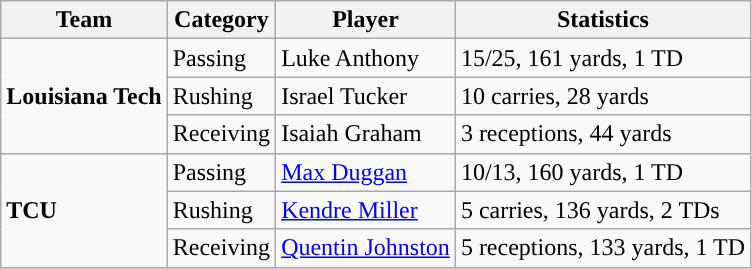<table class="wikitable" style="float: left;">
<tr>
<th>Team</th>
<th>Category</th>
<th>Player</th>
<th>Statistics</th>
</tr>
<tr>
<td rowspan=3><strong>Louisiana Tech</strong></td>
<td>Passing</td>
<td>Luke Anthony</td>
<td>15/25, 161 yards, 1 TD</td>
</tr>
<tr>
<td>Rushing</td>
<td>Israel Tucker</td>
<td>10 carries, 28 yards</td>
</tr>
<tr>
<td>Receiving</td>
<td>Isaiah Graham</td>
<td>3 receptions, 44 yards</td>
</tr>
<tr>
<td rowspan=3><strong>TCU</strong></td>
<td>Passing</td>
<td><a href='#'>Max Duggan</a></td>
<td>10/13, 160 yards, 1 TD</td>
</tr>
<tr>
<td>Rushing</td>
<td><a href='#'>Kendre Miller</a></td>
<td>5 carries, 136 yards, 2 TDs</td>
</tr>
<tr>
<td>Receiving</td>
<td><a href='#'>Quentin Johnston</a></td>
<td>5 receptions, 133 yards, 1 TD</td>
</tr>
</table>
